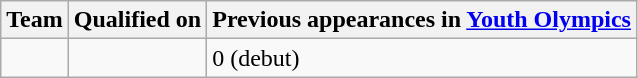<table class="wikitable sortable" style="text-align: left;">
<tr>
<th>Team</th>
<th>Qualified on</th>
<th data-sort-type="number">Previous appearances in <a href='#'>Youth Olympics</a></th>
</tr>
<tr>
<td></td>
<td></td>
<td>0 (debut)</td>
</tr>
</table>
